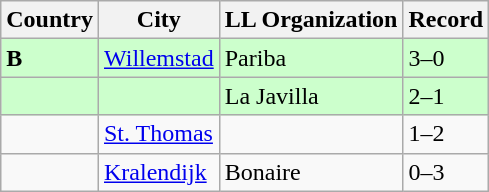<table class="wikitable">
<tr>
<th>Country</th>
<th>City</th>
<th>LL Organization</th>
<th>Record</th>
</tr>
<tr bgcolor="ccffcc">
<td><strong> B</strong></td>
<td><a href='#'>Willemstad</a></td>
<td>Pariba</td>
<td>3–0</td>
</tr>
<tr bgcolor="ccffcc">
<td></td>
<td></td>
<td>La Javilla</td>
<td>2–1</td>
</tr>
<tr>
<td><strong></strong></td>
<td><a href='#'>St. Thomas</a></td>
<td></td>
<td>1–2</td>
</tr>
<tr>
<td><strong></strong></td>
<td><a href='#'>Kralendijk</a></td>
<td>Bonaire</td>
<td>0–3</td>
</tr>
</table>
